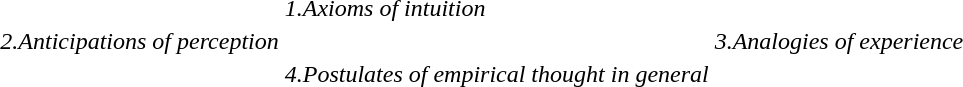<table style="margin:1em auto;">
<tr>
<td></td>
<td><em>1.Axioms of intuition</em></td>
<td></td>
</tr>
<tr>
<td><em>2.Anticipations of perception</em><br></td>
<td></td>
<td width=250><em>3.Analogies of experience</em><br></td>
</tr>
<tr>
<td></td>
<td><em>4.Postulates of empirical thought in general</em><br></td>
</tr>
</table>
